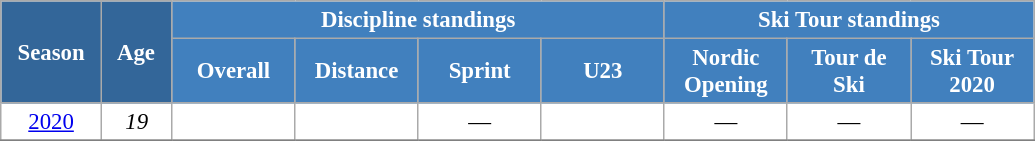<table class="wikitable" style="font-size:95%; text-align:center; border:grey solid 1px; border-collapse:collapse; background:#ffffff;">
<tr>
<th style="background-color:#369; color:white; width:60px;" rowspan="2"> Season </th>
<th style="background-color:#369; color:white; width:40px;" rowspan="2"> Age </th>
<th style="background-color:#4180be; color:white;" colspan="4">Discipline standings</th>
<th style="background-color:#4180be; color:white;" colspan="3">Ski Tour standings</th>
</tr>
<tr>
<th style="background-color:#4180be; color:white; width:75px;">Overall</th>
<th style="background-color:#4180be; color:white; width:75px;">Distance</th>
<th style="background-color:#4180be; color:white; width:75px;">Sprint</th>
<th style="background-color:#4180be; color:white; width:75px;">U23</th>
<th style="background-color:#4180be; color:white; width:75px;">Nordic<br>Opening</th>
<th style="background-color:#4180be; color:white; width:75px;">Tour de<br>Ski</th>
<th style="background-color:#4180be; color:white; width:75px;">Ski Tour<br>2020</th>
</tr>
<tr>
<td><a href='#'>2020</a></td>
<td><em>19</em></td>
<td></td>
<td></td>
<td>—</td>
<td></td>
<td>—</td>
<td>—</td>
<td>—</td>
</tr>
<tr>
</tr>
</table>
